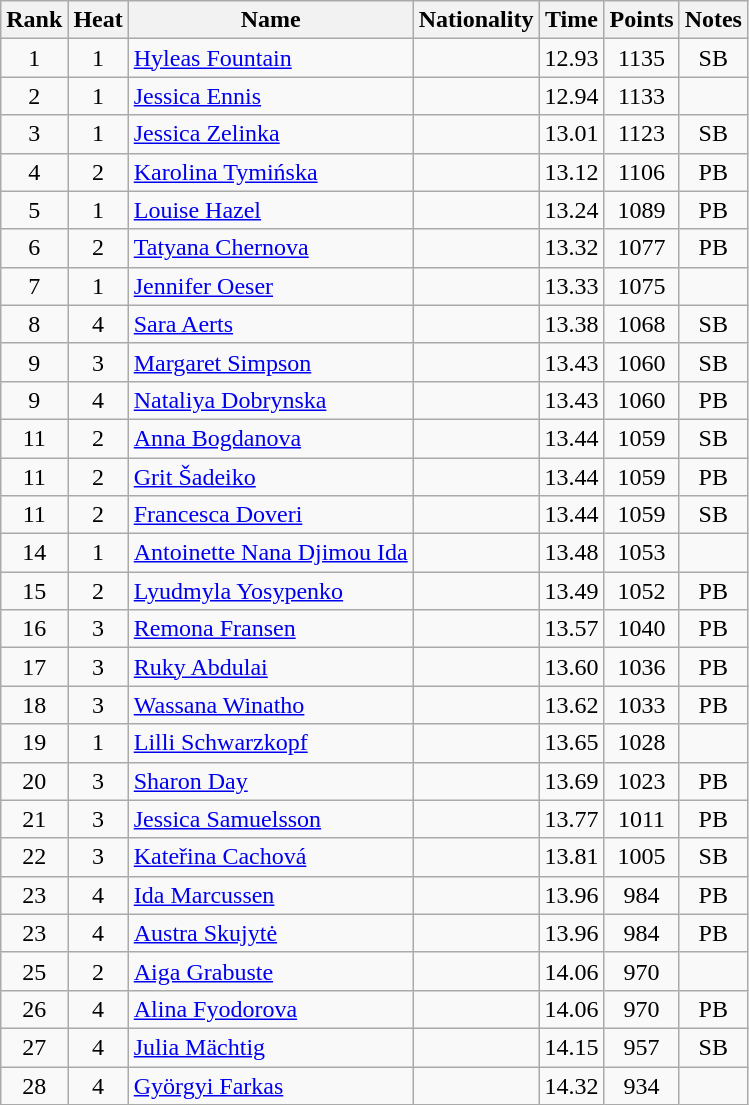<table class="wikitable sortable" style="text-align:center">
<tr>
<th>Rank</th>
<th>Heat</th>
<th>Name</th>
<th>Nationality</th>
<th>Time</th>
<th>Points</th>
<th>Notes</th>
</tr>
<tr>
<td>1</td>
<td>1</td>
<td align=left><a href='#'>Hyleas Fountain</a></td>
<td align=left></td>
<td>12.93</td>
<td>1135</td>
<td>SB</td>
</tr>
<tr>
<td>2</td>
<td>1</td>
<td align=left><a href='#'>Jessica Ennis</a></td>
<td align=left></td>
<td>12.94</td>
<td>1133</td>
<td></td>
</tr>
<tr>
<td>3</td>
<td>1</td>
<td align=left><a href='#'>Jessica Zelinka</a></td>
<td align=left></td>
<td>13.01</td>
<td>1123</td>
<td>SB</td>
</tr>
<tr>
<td>4</td>
<td>2</td>
<td align=left><a href='#'>Karolina Tymińska</a></td>
<td align=left></td>
<td>13.12</td>
<td>1106</td>
<td>PB</td>
</tr>
<tr>
<td>5</td>
<td>1</td>
<td align=left><a href='#'>Louise Hazel</a></td>
<td align=left></td>
<td>13.24</td>
<td>1089</td>
<td>PB</td>
</tr>
<tr>
<td>6</td>
<td>2</td>
<td align=left><a href='#'>Tatyana Chernova</a></td>
<td align=left></td>
<td>13.32</td>
<td>1077</td>
<td>PB</td>
</tr>
<tr>
<td>7</td>
<td>1</td>
<td align=left><a href='#'>Jennifer Oeser</a></td>
<td align=left></td>
<td>13.33</td>
<td>1075</td>
<td></td>
</tr>
<tr>
<td>8</td>
<td>4</td>
<td align=left><a href='#'>Sara Aerts</a></td>
<td align=left></td>
<td>13.38</td>
<td>1068</td>
<td>SB</td>
</tr>
<tr>
<td>9</td>
<td>3</td>
<td align=left><a href='#'>Margaret Simpson</a></td>
<td align=left></td>
<td>13.43</td>
<td>1060</td>
<td>SB</td>
</tr>
<tr>
<td>9</td>
<td>4</td>
<td align=left><a href='#'>Nataliya Dobrynska</a></td>
<td align=left></td>
<td>13.43</td>
<td>1060</td>
<td>PB</td>
</tr>
<tr>
<td>11</td>
<td>2</td>
<td align=left><a href='#'>Anna Bogdanova</a></td>
<td align=left></td>
<td>13.44</td>
<td>1059</td>
<td>SB</td>
</tr>
<tr>
<td>11</td>
<td>2</td>
<td align=left><a href='#'>Grit Šadeiko</a></td>
<td align=left></td>
<td>13.44</td>
<td>1059</td>
<td>PB</td>
</tr>
<tr>
<td>11</td>
<td>2</td>
<td align=left><a href='#'>Francesca Doveri</a></td>
<td align=left></td>
<td>13.44</td>
<td>1059</td>
<td>SB</td>
</tr>
<tr>
<td>14</td>
<td>1</td>
<td align=left><a href='#'>Antoinette Nana Djimou Ida</a></td>
<td align=left></td>
<td>13.48</td>
<td>1053</td>
<td></td>
</tr>
<tr>
<td>15</td>
<td>2</td>
<td align=left><a href='#'>Lyudmyla Yosypenko</a></td>
<td align=left></td>
<td>13.49</td>
<td>1052</td>
<td>PB</td>
</tr>
<tr>
<td>16</td>
<td>3</td>
<td align=left><a href='#'>Remona Fransen</a></td>
<td align=left></td>
<td>13.57</td>
<td>1040</td>
<td>PB</td>
</tr>
<tr>
<td>17</td>
<td>3</td>
<td align=left><a href='#'>Ruky Abdulai</a></td>
<td align=left></td>
<td>13.60</td>
<td>1036</td>
<td>PB</td>
</tr>
<tr>
<td>18</td>
<td>3</td>
<td align=left><a href='#'>Wassana Winatho</a></td>
<td align=left></td>
<td>13.62</td>
<td>1033</td>
<td>PB</td>
</tr>
<tr>
<td>19</td>
<td>1</td>
<td align=left><a href='#'>Lilli Schwarzkopf</a></td>
<td align=left></td>
<td>13.65</td>
<td>1028</td>
<td></td>
</tr>
<tr>
<td>20</td>
<td>3</td>
<td align=left><a href='#'>Sharon Day</a></td>
<td align=left></td>
<td>13.69</td>
<td>1023</td>
<td>PB</td>
</tr>
<tr>
<td>21</td>
<td>3</td>
<td align=left><a href='#'>Jessica Samuelsson</a></td>
<td align=left></td>
<td>13.77</td>
<td>1011</td>
<td>PB</td>
</tr>
<tr>
<td>22</td>
<td>3</td>
<td align=left><a href='#'>Kateřina Cachová</a></td>
<td align=left></td>
<td>13.81</td>
<td>1005</td>
<td>SB</td>
</tr>
<tr>
<td>23</td>
<td>4</td>
<td align=left><a href='#'>Ida Marcussen</a></td>
<td align=left></td>
<td>13.96</td>
<td>984</td>
<td>PB</td>
</tr>
<tr>
<td>23</td>
<td>4</td>
<td align=left><a href='#'>Austra Skujytė</a></td>
<td align=left></td>
<td>13.96</td>
<td>984</td>
<td>PB</td>
</tr>
<tr>
<td>25</td>
<td>2</td>
<td align=left><a href='#'>Aiga Grabuste</a></td>
<td align=left></td>
<td>14.06</td>
<td>970</td>
<td></td>
</tr>
<tr>
<td>26</td>
<td>4</td>
<td align=left><a href='#'>Alina Fyodorova</a></td>
<td align=left></td>
<td>14.06</td>
<td>970</td>
<td>PB</td>
</tr>
<tr>
<td>27</td>
<td>4</td>
<td align=left><a href='#'>Julia Mächtig</a></td>
<td align=left></td>
<td>14.15</td>
<td>957</td>
<td>SB</td>
</tr>
<tr>
<td>28</td>
<td>4</td>
<td align=left><a href='#'>Györgyi Farkas</a></td>
<td align=left></td>
<td>14.32</td>
<td>934</td>
<td></td>
</tr>
</table>
